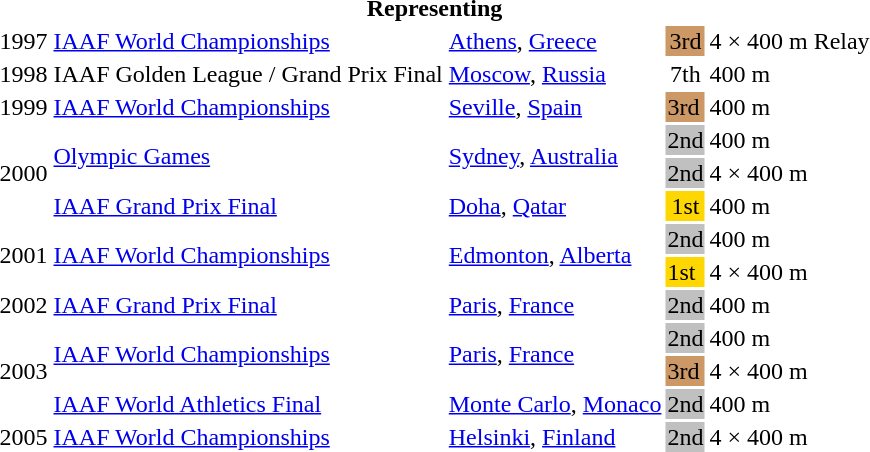<table>
<tr>
<th colspan="5">Representing </th>
</tr>
<tr>
<td>1997</td>
<td><a href='#'>IAAF World Championships</a></td>
<td><a href='#'>Athens</a>, <a href='#'>Greece</a></td>
<td bgcolor="cc9966" align="center">3rd</td>
<td>4 × 400 m Relay</td>
</tr>
<tr>
<td>1998</td>
<td>IAAF Golden League / Grand Prix Final</td>
<td><a href='#'>Moscow</a>, <a href='#'>Russia</a></td>
<td align="center">7th</td>
<td>400 m</td>
</tr>
<tr>
<td>1999</td>
<td><a href='#'>IAAF World Championships</a></td>
<td><a href='#'>Seville</a>, <a href='#'>Spain</a></td>
<td bgcolor="cc9966">3rd</td>
<td>400 m</td>
</tr>
<tr>
<td rowspan=3>2000</td>
<td rowspan=2><a href='#'>Olympic Games</a></td>
<td rowspan=2><a href='#'>Sydney</a>, <a href='#'>Australia</a></td>
<td bgcolor="silver" align="center">2nd</td>
<td>400 m</td>
</tr>
<tr>
<td bgcolor="silver" align="center">2nd</td>
<td>4 × 400 m</td>
</tr>
<tr>
<td><a href='#'>IAAF Grand Prix Final</a></td>
<td><a href='#'>Doha</a>, <a href='#'>Qatar</a></td>
<td bgcolor="gold" align="center">1st</td>
<td>400 m</td>
</tr>
<tr>
<td rowspan=2>2001</td>
<td rowspan=2><a href='#'>IAAF World Championships</a></td>
<td rowspan=2><a href='#'>Edmonton</a>, <a href='#'>Alberta</a></td>
<td bgcolor="silver" align="center">2nd</td>
<td>400 m</td>
</tr>
<tr>
<td bgcolor="gold">1st</td>
<td>4 × 400 m</td>
</tr>
<tr>
<td>2002</td>
<td><a href='#'>IAAF Grand Prix Final</a></td>
<td><a href='#'>Paris</a>, <a href='#'>France</a></td>
<td bgcolor="silver">2nd</td>
<td>400 m</td>
</tr>
<tr>
<td rowspan=3>2003</td>
<td rowspan=2><a href='#'>IAAF World Championships</a></td>
<td rowspan=2><a href='#'>Paris</a>, <a href='#'>France</a></td>
<td bgcolor="silver">2nd</td>
<td>400 m</td>
</tr>
<tr>
<td bgcolor="cc9966">3rd</td>
<td>4 × 400 m</td>
</tr>
<tr>
<td><a href='#'>IAAF World Athletics Final</a></td>
<td><a href='#'>Monte Carlo</a>, <a href='#'>Monaco</a></td>
<td bgcolor="silver" align="center">2nd</td>
<td>400 m</td>
</tr>
<tr>
<td>2005</td>
<td><a href='#'>IAAF World Championships</a></td>
<td><a href='#'>Helsinki</a>, <a href='#'>Finland</a></td>
<td bgcolor="silver" align="center">2nd</td>
<td>4 × 400 m</td>
</tr>
</table>
